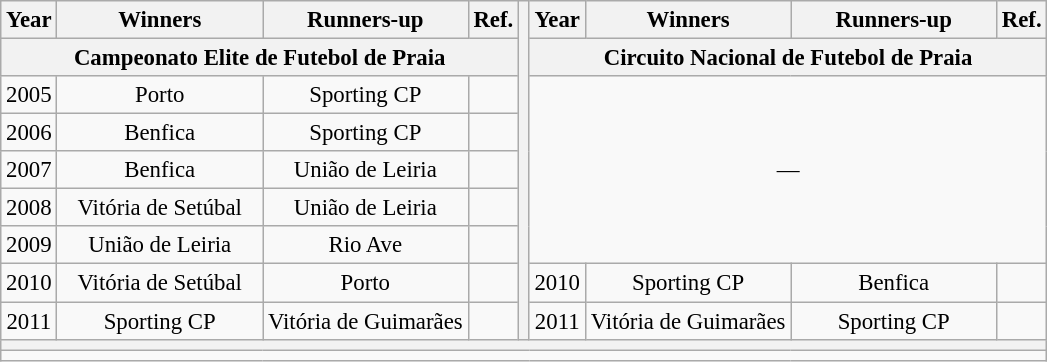<table class="wikitable mw-collapsible mw-collapsed" style=text-align:center;font-size:95%>
<tr>
<th>Year</th>
<th width=130>Winners</th>
<th width=130>Runners-up</th>
<th>Ref.</th>
<th rowspan=9></th>
<th>Year</th>
<th width=130>Winners</th>
<th width=130>Runners-up</th>
<th>Ref.</th>
</tr>
<tr>
<th colspan=4>Campeonato Elite de Futebol de Praia</th>
<th colspan=4>Circuito Nacional de Futebol de Praia</th>
</tr>
<tr>
<td>2005</td>
<td>Porto</td>
<td>Sporting CP</td>
<td></td>
<td colspan=4 rowspan=5>—</td>
</tr>
<tr>
<td>2006</td>
<td>Benfica</td>
<td>Sporting CP</td>
<td></td>
</tr>
<tr>
<td>2007</td>
<td>Benfica</td>
<td>União de Leiria</td>
<td></td>
</tr>
<tr>
<td>2008</td>
<td>Vitória de Setúbal</td>
<td>União de Leiria</td>
<td></td>
</tr>
<tr>
<td>2009</td>
<td>União de Leiria</td>
<td>Rio Ave</td>
<td></td>
</tr>
<tr>
<td>2010</td>
<td>Vitória de Setúbal</td>
<td>Porto</td>
<td></td>
<td>2010</td>
<td>Sporting CP</td>
<td>Benfica</td>
<td></td>
</tr>
<tr>
<td>2011</td>
<td>Sporting CP</td>
<td>Vitória de Guimarães</td>
<td></td>
<td>2011</td>
<td>Vitória de Guimarães</td>
<td>Sporting CP</td>
<td></td>
</tr>
<tr>
<th colspan=9></th>
</tr>
<tr>
<td colspan=9 align=left></td>
</tr>
</table>
